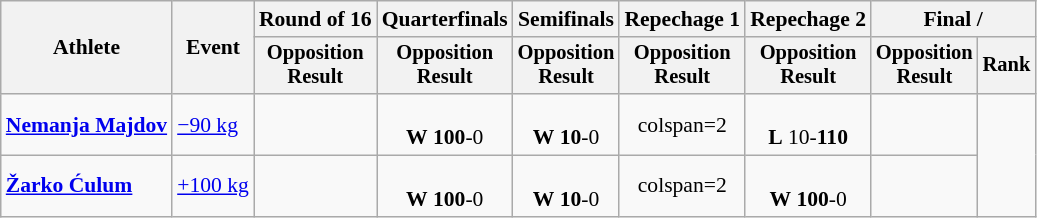<table class="wikitable" style="font-size:90%">
<tr>
<th rowspan="2">Athlete</th>
<th rowspan="2">Event</th>
<th>Round of 16</th>
<th>Quarterfinals</th>
<th>Semifinals</th>
<th>Repechage 1</th>
<th>Repechage 2</th>
<th colspan=2>Final / </th>
</tr>
<tr style="font-size:95%">
<th>Opposition<br>Result</th>
<th>Opposition<br>Result</th>
<th>Opposition<br>Result</th>
<th>Opposition<br>Result</th>
<th>Opposition<br>Result</th>
<th>Opposition<br>Result</th>
<th>Rank</th>
</tr>
<tr align=center>
<td align=left><strong><a href='#'>Nemanja Majdov</a></strong></td>
<td align=left><a href='#'>−90 kg</a></td>
<td></td>
<td><br><strong>W</strong> <strong>100</strong>-0</td>
<td><br><strong>W</strong> <strong>10</strong>-0</td>
<td>colspan=2</td>
<td><br><strong>L</strong> 10-<strong>110</strong></td>
<td></td>
</tr>
<tr align=center>
<td align=left><strong><a href='#'>Žarko Ćulum</a></strong></td>
<td align=left><a href='#'>+100 kg</a></td>
<td></td>
<td><br><strong>W</strong> <strong>100</strong>-0</td>
<td><br><strong>W</strong> <strong>10</strong>-0</td>
<td>colspan=2</td>
<td><br><strong>W</strong> <strong>100</strong>-0</td>
<td></td>
</tr>
</table>
